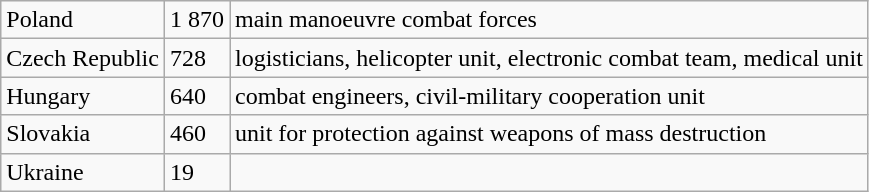<table class="wikitable">
<tr>
<td>Poland</td>
<td>1 870</td>
<td>main manoeuvre combat forces</td>
</tr>
<tr>
<td>Czech Republic</td>
<td>728</td>
<td>logisticians, helicopter unit, electronic combat team, medical unit</td>
</tr>
<tr>
<td>Hungary</td>
<td>640</td>
<td>combat engineers, civil-military cooperation unit</td>
</tr>
<tr>
<td>Slovakia</td>
<td>460</td>
<td>unit for protection against weapons of mass destruction</td>
</tr>
<tr>
<td>Ukraine</td>
<td>19</td>
<td></td>
</tr>
</table>
